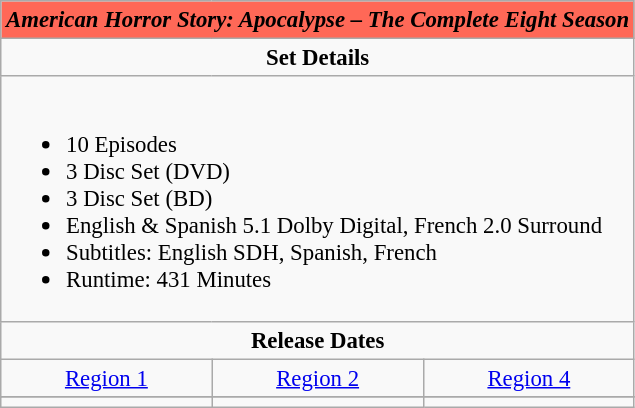<table class="wikitable" style="font-size: 95%;">
<tr style="background:#FF6857;">
<td colspan="3"><span> <strong><em>American Horror Story: Apocalypse – The Complete Eight Season</em></strong></span></td>
</tr>
<tr style="vertical-align:top; text-align:center;">
<td style="width:400px;" colspan="3"><strong>Set Details</strong></td>
</tr>
<tr valign="top">
<td colspan="3" style="text-align:left; width:400px;"><br><ul><li>10 Episodes</li><li>3 Disc Set (DVD)</li><li>3 Disc Set (BD)</li><li>English & Spanish 5.1 Dolby Digital, French 2.0 Surround</li><li>Subtitles: English SDH, Spanish, French</li><li>Runtime: 431 Minutes</li></ul></td>
</tr>
<tr>
<td colspan="3" style="text-align:center;"><strong>Release Dates</strong></td>
</tr>
<tr>
<td style="text-align:center;"><a href='#'>Region 1</a></td>
<td style="text-align:center;"><a href='#'>Region 2</a></td>
<td style="text-align:center;"><a href='#'>Region 4</a></td>
</tr>
<tr style="text-align:center;">
</tr>
<tr style="text-align:center;">
</tr>
<tr>
<td colspan="1"></td>
<td colspan="1"></td>
<td colspan="1"></td>
</tr>
</table>
